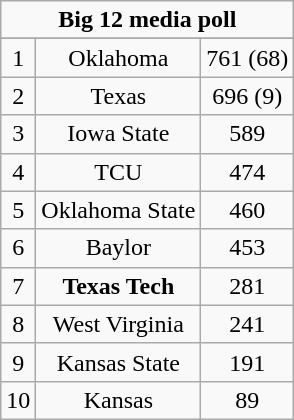<table class="wikitable" style="display: inline-table;">
<tr>
<td align="center" Colspan="3"><strong>Big 12 media poll</strong></td>
</tr>
<tr align="center">
</tr>
<tr align="center">
<td>1</td>
<td>Oklahoma</td>
<td>761 (68)</td>
</tr>
<tr align="center">
<td>2</td>
<td>Texas</td>
<td>696 (9)</td>
</tr>
<tr align="center">
<td>3</td>
<td>Iowa State</td>
<td>589</td>
</tr>
<tr align="center">
<td>4</td>
<td>TCU</td>
<td>474</td>
</tr>
<tr align="center">
<td>5</td>
<td>Oklahoma State</td>
<td>460</td>
</tr>
<tr align="center">
<td>6</td>
<td>Baylor</td>
<td>453</td>
</tr>
<tr align="center">
<td>7</td>
<td><strong>Texas Tech</strong></td>
<td>281</td>
</tr>
<tr align="center">
<td>8</td>
<td>West Virginia</td>
<td>241</td>
</tr>
<tr align="center">
<td>9</td>
<td>Kansas State</td>
<td>191</td>
</tr>
<tr align="center">
<td>10</td>
<td>Kansas</td>
<td>89</td>
</tr>
</table>
